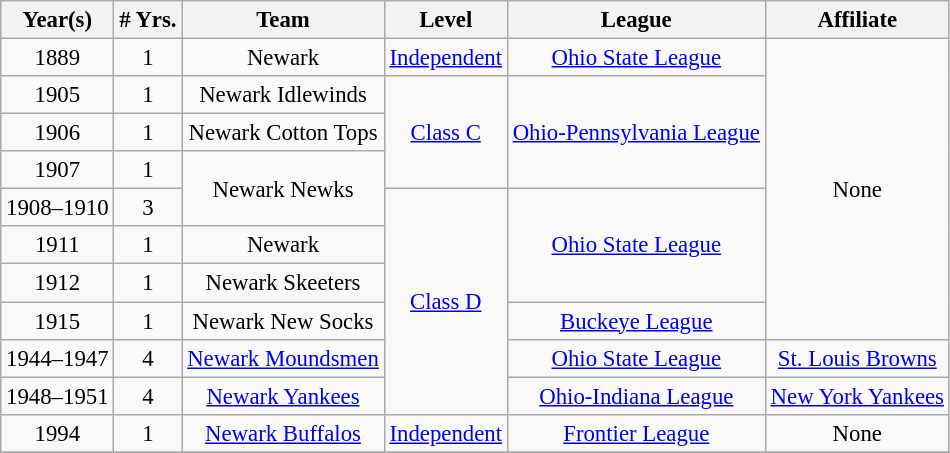<table class="wikitable" style="text-align:center; font-size: 95%;">
<tr>
<th>Year(s)</th>
<th># Yrs.</th>
<th>Team</th>
<th>Level</th>
<th>League</th>
<th>Affiliate</th>
</tr>
<tr>
<td>1889</td>
<td>1</td>
<td>Newark</td>
<td><a href='#'>Independent</a></td>
<td><a href='#'>Ohio State League</a></td>
<td rowspan=8>None</td>
</tr>
<tr>
<td>1905</td>
<td>1</td>
<td>Newark Idlewinds</td>
<td rowspan=3><a href='#'>Class C</a></td>
<td rowspan=3><a href='#'>Ohio-Pennsylvania League</a></td>
</tr>
<tr>
<td>1906</td>
<td>1</td>
<td>Newark Cotton Tops</td>
</tr>
<tr>
<td>1907</td>
<td>1</td>
<td rowspan=2>Newark Newks</td>
</tr>
<tr>
<td>1908–1910</td>
<td>3</td>
<td rowspan=6><a href='#'>Class D</a></td>
<td rowspan=3><a href='#'>Ohio State League</a></td>
</tr>
<tr>
<td>1911</td>
<td>1</td>
<td>Newark</td>
</tr>
<tr>
<td>1912</td>
<td>1</td>
<td>Newark Skeeters</td>
</tr>
<tr>
<td>1915</td>
<td>1</td>
<td>Newark New Socks</td>
<td><a href='#'>Buckeye League</a></td>
</tr>
<tr>
<td>1944–1947</td>
<td>4</td>
<td><a href='#'>Newark Moundsmen</a></td>
<td><a href='#'>Ohio State League</a></td>
<td><a href='#'>St. Louis Browns</a></td>
</tr>
<tr>
<td>1948–1951</td>
<td>4</td>
<td><a href='#'>Newark Yankees</a></td>
<td><a href='#'>Ohio-Indiana League</a></td>
<td><a href='#'>New York Yankees</a></td>
</tr>
<tr>
<td>1994</td>
<td>1</td>
<td><a href='#'>Newark Buffalos</a></td>
<td><a href='#'>Independent</a></td>
<td><a href='#'>Frontier League</a></td>
<td>None</td>
</tr>
<tr>
</tr>
</table>
